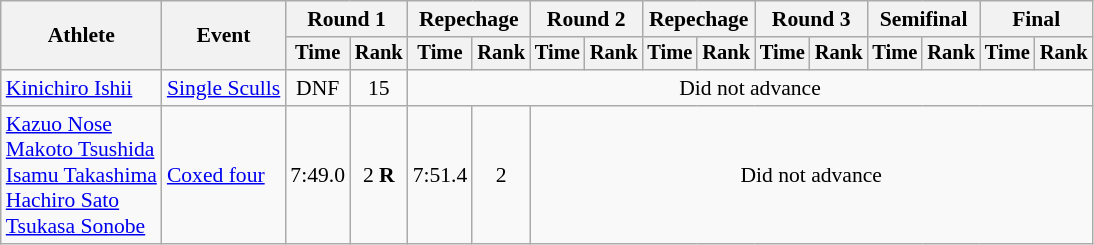<table class="wikitable" style="font-size:90%">
<tr>
<th rowspan="2">Athlete</th>
<th rowspan="2">Event</th>
<th colspan="2">Round 1</th>
<th colspan="2">Repechage</th>
<th colspan="2">Round 2</th>
<th colspan="2">Repechage</th>
<th colspan="2">Round 3</th>
<th colspan="2">Semifinal</th>
<th colspan="2">Final</th>
</tr>
<tr style="font-size:95%">
<th>Time</th>
<th>Rank</th>
<th>Time</th>
<th>Rank</th>
<th>Time</th>
<th>Rank</th>
<th>Time</th>
<th>Rank</th>
<th>Time</th>
<th>Rank</th>
<th>Time</th>
<th>Rank</th>
<th>Time</th>
<th>Rank</th>
</tr>
<tr align=center>
<td align=left><a href='#'>Kinichiro Ishii</a></td>
<td align=left><a href='#'>Single Sculls</a></td>
<td>DNF</td>
<td>15</td>
<td colspan=16 align=center>Did not advance</td>
</tr>
<tr align=center>
<td align=left><a href='#'>Kazuo Nose</a><br><a href='#'>Makoto Tsushida</a><br><a href='#'>Isamu Takashima</a><br><a href='#'>Hachiro Sato</a><br><a href='#'>Tsukasa Sonobe</a></td>
<td align=left><a href='#'>Coxed four</a></td>
<td>7:49.0</td>
<td>2 <strong>R</strong></td>
<td>7:51.4</td>
<td>2</td>
<td colspan=12 align=center>Did not advance</td>
</tr>
</table>
